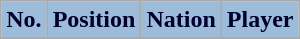<table class="wikitable sortable">
<tr>
<th style="background-color:#9DBCD9; color:#000030;" scope=col>No.</th>
<th style="background-color:#9DBCD9; color:#000030;" scope=col>Position</th>
<th style="background-color:#9DBCD9; color:#000030;" scope=col>Nation</th>
<th style="background-color:#9DBCD9; color:#000030;" scope=col>Player</th>
</tr>
<tr>
</tr>
</table>
